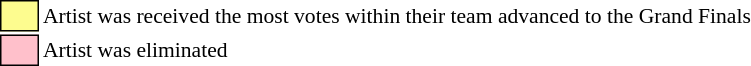<table class="toccolours" style="font-size: 90%; white-space: nowrap;">
<tr>
<td style="background:#fdfc8f; border:1px solid black;">      </td>
<td>Artist was received the most votes within their team advanced to the Grand Finals</td>
</tr>
<tr>
<td style="background:pink; border:1px solid black;">      </td>
<td>Artist was eliminated</td>
</tr>
</table>
